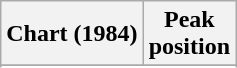<table class="wikitable sortable plainrowheaders" style="text-align:center">
<tr>
<th scope="col">Chart (1984)</th>
<th scope="col">Peak<br>position</th>
</tr>
<tr>
</tr>
<tr>
</tr>
<tr>
</tr>
<tr>
</tr>
<tr>
</tr>
</table>
